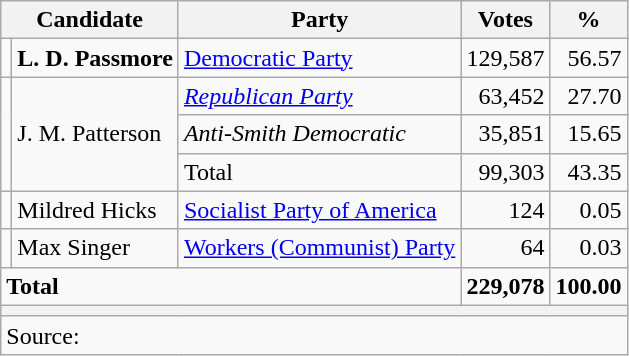<table class="wikitable">
<tr>
<th colspan=2>Candidate</th>
<th>Party</th>
<th>Votes</th>
<th>%</th>
</tr>
<tr>
<td bgcolor=></td>
<td><strong>L. D. Passmore</strong></td>
<td><a href='#'>Democratic Party</a></td>
<td align=right>129,587</td>
<td align=right>56.57</td>
</tr>
<tr>
<td rowspan=3 bgcolor=></td>
<td rowspan=3>J. M. Patterson</td>
<td><em><a href='#'>Republican Party</a></em></td>
<td align=right>63,452</td>
<td align=right>27.70</td>
</tr>
<tr>
<td><em>Anti-Smith Democratic</em></td>
<td align=right>35,851</td>
<td align=right>15.65</td>
</tr>
<tr>
<td>Total</td>
<td align=right>99,303</td>
<td align=right>43.35</td>
</tr>
<tr>
<td bgcolor=></td>
<td>Mildred Hicks</td>
<td><a href='#'>Socialist Party of America</a></td>
<td align=right>124</td>
<td align=right>0.05</td>
</tr>
<tr>
<td bgcolor=></td>
<td>Max Singer</td>
<td><a href='#'>Workers (Communist) Party</a></td>
<td align=right>64</td>
<td align=right>0.03</td>
</tr>
<tr style="font-weight:bold">
<td colspan=3>Total</td>
<td align=right>229,078</td>
<td align=right>100.00</td>
</tr>
<tr>
<th colspan=7></th>
</tr>
<tr>
<td colspan=7>Source:</td>
</tr>
</table>
